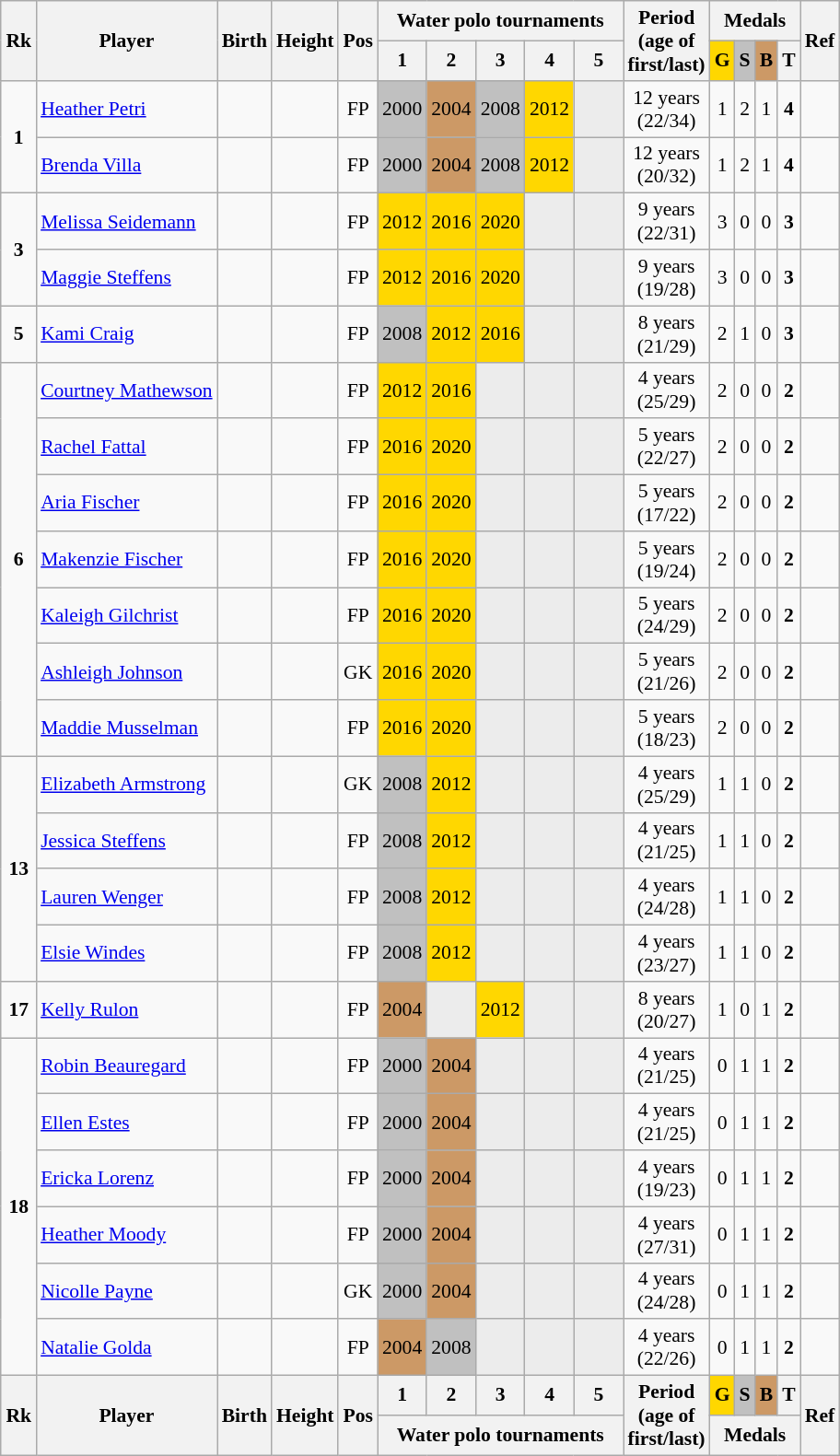<table class="wikitable sortable" style="text-align: center; font-size: 90%; margin-left: 1em;">
<tr>
<th rowspan="2">Rk</th>
<th rowspan="2">Player</th>
<th rowspan="2">Birth</th>
<th rowspan="2">Height</th>
<th rowspan="2">Pos</th>
<th colspan="5">Water polo tournaments</th>
<th rowspan="2">Period<br>(age of<br>first/last)</th>
<th colspan="4">Medals</th>
<th rowspan="2" class="unsortable">Ref</th>
</tr>
<tr>
<th>1</th>
<th style="width: 2em;" class="unsortable">2</th>
<th style="width: 2em;" class="unsortable">3</th>
<th style="width: 2em;" class="unsortable">4</th>
<th style="width: 2em;" class="unsortable">5</th>
<th style="background-color: gold;">G</th>
<th style="background-color: silver;">S</th>
<th style="background-color: #cc9966;">B</th>
<th>T</th>
</tr>
<tr>
<td rowspan="2"><strong>1</strong></td>
<td style="text-align: left;" data-sort-value="Petri, Heather"><a href='#'>Heather Petri</a></td>
<td></td>
<td></td>
<td>FP</td>
<td style="background-color: silver;">2000</td>
<td style="background-color: #cc9966;">2004</td>
<td style="background-color: silver;">2008</td>
<td style="background-color: gold;">2012</td>
<td style="background-color: #ececec;"></td>
<td>12 years<br>(22/34)</td>
<td>1</td>
<td>2</td>
<td>1</td>
<td><strong>4</strong></td>
<td></td>
</tr>
<tr>
<td style="text-align: left;" data-sort-value="Villa, Brenda"><a href='#'>Brenda Villa</a></td>
<td></td>
<td></td>
<td>FP</td>
<td style="background-color: silver;">2000</td>
<td style="background-color: #cc9966;">2004</td>
<td style="background-color: silver;">2008</td>
<td style="background-color: gold;">2012</td>
<td style="background-color: #ececec;"></td>
<td>12 years<br>(20/32)</td>
<td>1</td>
<td>2</td>
<td>1</td>
<td><strong>4</strong></td>
<td></td>
</tr>
<tr>
<td rowspan="2"><strong>3</strong></td>
<td style="text-align: left;" data-sort-value="Seidemann, Melissa"><a href='#'>Melissa Seidemann</a></td>
<td></td>
<td></td>
<td>FP</td>
<td style="background-color: gold;">2012</td>
<td style="background-color: gold;">2016</td>
<td style="background-color: gold;">2020</td>
<td style="background-color: #ececec;"></td>
<td style="background-color: #ececec;"></td>
<td>9 years<br>(22/31)</td>
<td>3</td>
<td>0</td>
<td>0</td>
<td><strong>3</strong></td>
<td></td>
</tr>
<tr>
<td style="text-align: left;" data-sort-value="Steffens, Maggie"><a href='#'>Maggie Steffens</a></td>
<td></td>
<td></td>
<td>FP</td>
<td style="background-color: gold;">2012</td>
<td style="background-color: gold;">2016</td>
<td style="background-color: gold;">2020</td>
<td style="background-color: #ececec;"></td>
<td style="background-color: #ececec;"></td>
<td>9 years<br>(19/28)</td>
<td>3</td>
<td>0</td>
<td>0</td>
<td><strong>3</strong></td>
<td></td>
</tr>
<tr>
<td><strong>5</strong></td>
<td style="text-align: left;" data-sort-value="Craig, Kami"><a href='#'>Kami Craig</a></td>
<td></td>
<td></td>
<td>FP</td>
<td style="background-color: silver;">2008</td>
<td style="background-color: gold;">2012</td>
<td style="background-color: gold;">2016</td>
<td style="background-color: #ececec;"></td>
<td style="background-color: #ececec;"></td>
<td>8 years<br>(21/29)</td>
<td>2</td>
<td>1</td>
<td>0</td>
<td><strong>3</strong></td>
<td></td>
</tr>
<tr>
<td rowspan="7"><strong>6</strong></td>
<td style="text-align: left;" data-sort-value="Mathewson, Courtney"><a href='#'>Courtney Mathewson</a></td>
<td></td>
<td></td>
<td>FP</td>
<td style="background-color: gold;">2012</td>
<td style="background-color: gold;">2016</td>
<td style="background-color: #ececec;"></td>
<td style="background-color: #ececec;"></td>
<td style="background-color: #ececec;"></td>
<td>4 years<br>(25/29)</td>
<td>2</td>
<td>0</td>
<td>0</td>
<td><strong>2</strong></td>
<td></td>
</tr>
<tr>
<td style="text-align: left;" data-sort-value="Fattal, Rachel"><a href='#'>Rachel Fattal</a></td>
<td></td>
<td></td>
<td>FP</td>
<td style="background-color: gold;">2016</td>
<td style="background-color: gold;">2020</td>
<td style="background-color: #ececec;"></td>
<td style="background-color: #ececec;"></td>
<td style="background-color: #ececec;"></td>
<td>5 years<br>(22/27)</td>
<td>2</td>
<td>0</td>
<td>0</td>
<td><strong>2</strong></td>
<td></td>
</tr>
<tr>
<td style="text-align: left;" data-sort-value="Fischer, Aria"><a href='#'>Aria Fischer</a></td>
<td></td>
<td></td>
<td>FP</td>
<td style="background-color: gold;">2016</td>
<td style="background-color: gold;">2020</td>
<td style="background-color: #ececec;"></td>
<td style="background-color: #ececec;"></td>
<td style="background-color: #ececec;"></td>
<td>5 years<br>(17/22)</td>
<td>2</td>
<td>0</td>
<td>0</td>
<td><strong>2</strong></td>
<td></td>
</tr>
<tr>
<td style="text-align: left;" data-sort-value="Fischer, Makenzie"><a href='#'>Makenzie Fischer</a></td>
<td></td>
<td></td>
<td>FP</td>
<td style="background-color: gold;">2016</td>
<td style="background-color: gold;">2020</td>
<td style="background-color: #ececec;"></td>
<td style="background-color: #ececec;"></td>
<td style="background-color: #ececec;"></td>
<td>5 years<br>(19/24)</td>
<td>2</td>
<td>0</td>
<td>0</td>
<td><strong>2</strong></td>
<td></td>
</tr>
<tr>
<td style="text-align: left;" data-sort-value="Gilchrist, Kaleigh"><a href='#'>Kaleigh Gilchrist</a></td>
<td></td>
<td></td>
<td>FP</td>
<td style="background-color: gold;">2016</td>
<td style="background-color: gold;">2020</td>
<td style="background-color: #ececec;"></td>
<td style="background-color: #ececec;"></td>
<td style="background-color: #ececec;"></td>
<td>5 years<br>(24/29)</td>
<td>2</td>
<td>0</td>
<td>0</td>
<td><strong>2</strong></td>
<td></td>
</tr>
<tr>
<td style="text-align: left;" data-sort-value="Johnson, Ashleigh"><a href='#'>Ashleigh Johnson</a></td>
<td></td>
<td></td>
<td>GK</td>
<td style="background-color: gold;">2016</td>
<td style="background-color: gold;">2020</td>
<td style="background-color: #ececec;"></td>
<td style="background-color: #ececec;"></td>
<td style="background-color: #ececec;"></td>
<td>5 years<br>(21/26)</td>
<td>2</td>
<td>0</td>
<td>0</td>
<td><strong>2</strong></td>
<td></td>
</tr>
<tr>
<td style="text-align: left;" data-sort-value="Musselman, Maddie"><a href='#'>Maddie Musselman</a></td>
<td></td>
<td></td>
<td>FP</td>
<td style="background-color: gold;">2016</td>
<td style="background-color: gold;">2020</td>
<td style="background-color: #ececec;"></td>
<td style="background-color: #ececec;"></td>
<td style="background-color: #ececec;"></td>
<td>5 years<br>(18/23)</td>
<td>2</td>
<td>0</td>
<td>0</td>
<td><strong>2</strong></td>
<td></td>
</tr>
<tr>
<td rowspan="4"><strong>13</strong></td>
<td style="text-align: left;" data-sort-value="Armstrong, Elizabeth"><a href='#'>Elizabeth Armstrong</a></td>
<td></td>
<td></td>
<td>GK</td>
<td style="background-color: silver;">2008</td>
<td style="background-color: gold;">2012</td>
<td style="background-color: #ececec;"></td>
<td style="background-color: #ececec;"></td>
<td style="background-color: #ececec;"></td>
<td>4 years<br>(25/29)</td>
<td>1</td>
<td>1</td>
<td>0</td>
<td><strong>2</strong></td>
<td></td>
</tr>
<tr>
<td style="text-align: left;" data-sort-value="Steffens, Jessica"><a href='#'>Jessica Steffens</a></td>
<td></td>
<td></td>
<td>FP</td>
<td style="background-color: silver;">2008</td>
<td style="background-color: gold;">2012</td>
<td style="background-color: #ececec;"></td>
<td style="background-color: #ececec;"></td>
<td style="background-color: #ececec;"></td>
<td>4 years<br>(21/25)</td>
<td>1</td>
<td>1</td>
<td>0</td>
<td><strong>2</strong></td>
<td></td>
</tr>
<tr>
<td style="text-align: left;" data-sort-value="Wenger, Lauren"><a href='#'>Lauren Wenger</a></td>
<td></td>
<td></td>
<td>FP</td>
<td style="background-color: silver;">2008</td>
<td style="background-color: gold;">2012</td>
<td style="background-color: #ececec;"></td>
<td style="background-color: #ececec;"></td>
<td style="background-color: #ececec;"></td>
<td>4 years<br>(24/28)</td>
<td>1</td>
<td>1</td>
<td>0</td>
<td><strong>2</strong></td>
<td></td>
</tr>
<tr>
<td style="text-align: left;" data-sort-value="Windes, Elsie"><a href='#'>Elsie Windes</a></td>
<td></td>
<td></td>
<td>FP</td>
<td style="background-color: silver;">2008</td>
<td style="background-color: gold;">2012</td>
<td style="background-color: #ececec;"></td>
<td style="background-color: #ececec;"></td>
<td style="background-color: #ececec;"></td>
<td>4 years<br>(23/27)</td>
<td>1</td>
<td>1</td>
<td>0</td>
<td><strong>2</strong></td>
<td></td>
</tr>
<tr>
<td><strong>17</strong></td>
<td style="text-align: left;" data-sort-value="Rulon, Kelly"><a href='#'>Kelly Rulon</a></td>
<td></td>
<td></td>
<td>FP</td>
<td style="background-color: #cc9966;">2004</td>
<td style="background-color: #ececec;"></td>
<td style="background-color: gold;">2012</td>
<td style="background-color: #ececec;"></td>
<td style="background-color: #ececec;"></td>
<td>8 years<br>(20/27)</td>
<td>1</td>
<td>0</td>
<td>1</td>
<td><strong>2</strong></td>
<td></td>
</tr>
<tr>
<td rowspan="6"><strong>18</strong></td>
<td style="text-align: left;" data-sort-value="Beauregard, Robin"><a href='#'>Robin Beauregard</a></td>
<td></td>
<td></td>
<td>FP</td>
<td style="background-color: silver;">2000</td>
<td style="background-color: #cc9966;">2004</td>
<td style="background-color: #ececec;"></td>
<td style="background-color: #ececec;"></td>
<td style="background-color: #ececec;"></td>
<td>4 years<br>(21/25)</td>
<td>0</td>
<td>1</td>
<td>1</td>
<td><strong>2</strong></td>
<td></td>
</tr>
<tr>
<td style="text-align: left;" data-sort-value="Estes, Ellen"><a href='#'>Ellen Estes</a></td>
<td></td>
<td></td>
<td>FP</td>
<td style="background-color: silver;">2000</td>
<td style="background-color: #cc9966;">2004</td>
<td style="background-color: #ececec;"></td>
<td style="background-color: #ececec;"></td>
<td style="background-color: #ececec;"></td>
<td>4 years<br>(21/25)</td>
<td>0</td>
<td>1</td>
<td>1</td>
<td><strong>2</strong></td>
<td></td>
</tr>
<tr>
<td style="text-align: left;" data-sort-value="Lorenz, Ericka"><a href='#'>Ericka Lorenz</a></td>
<td></td>
<td></td>
<td>FP</td>
<td style="background-color: silver;">2000</td>
<td style="background-color: #cc9966;">2004</td>
<td style="background-color: #ececec;"></td>
<td style="background-color: #ececec;"></td>
<td style="background-color: #ececec;"></td>
<td>4 years<br>(19/23)</td>
<td>0</td>
<td>1</td>
<td>1</td>
<td><strong>2</strong></td>
<td></td>
</tr>
<tr>
<td style="text-align: left;" data-sort-value="Moody, Heather"><a href='#'>Heather Moody</a></td>
<td></td>
<td></td>
<td>FP</td>
<td style="background-color: silver;">2000</td>
<td style="background-color: #cc9966;">2004</td>
<td style="background-color: #ececec;"></td>
<td style="background-color: #ececec;"></td>
<td style="background-color: #ececec;"></td>
<td>4 years<br>(27/31)</td>
<td>0</td>
<td>1</td>
<td>1</td>
<td><strong>2</strong></td>
<td></td>
</tr>
<tr>
<td style="text-align: left;" data-sort-value="Payne, Nicolle"><a href='#'>Nicolle Payne</a></td>
<td></td>
<td></td>
<td>GK</td>
<td style="background-color: silver;">2000</td>
<td style="background-color: #cc9966;">2004</td>
<td style="background-color: #ececec;"></td>
<td style="background-color: #ececec;"></td>
<td style="background-color: #ececec;"></td>
<td>4 years<br>(24/28)</td>
<td>0</td>
<td>1</td>
<td>1</td>
<td><strong>2</strong></td>
<td></td>
</tr>
<tr>
<td style="text-align: left;" data-sort-value="Golda, Natalie"><a href='#'>Natalie Golda</a></td>
<td></td>
<td></td>
<td>FP</td>
<td style="background-color: #cc9966;">2004</td>
<td style="background-color: silver;">2008</td>
<td style="background-color: #ececec;"></td>
<td style="background-color: #ececec;"></td>
<td style="background-color: #ececec;"></td>
<td>4 years<br>(22/26)</td>
<td>0</td>
<td>1</td>
<td>1</td>
<td><strong>2</strong></td>
<td></td>
</tr>
<tr>
<th rowspan="2">Rk</th>
<th rowspan="2">Player</th>
<th rowspan="2">Birth</th>
<th rowspan="2">Height</th>
<th rowspan="2">Pos</th>
<th>1</th>
<th>2</th>
<th>3</th>
<th>4</th>
<th>5</th>
<th rowspan="2">Period<br>(age of<br>first/last)</th>
<th style="background-color: gold;">G</th>
<th style="background-color: silver;">S</th>
<th style="background-color: #cc9966;">B</th>
<th>T</th>
<th rowspan="2">Ref</th>
</tr>
<tr>
<th colspan="5">Water polo tournaments</th>
<th colspan="4">Medals</th>
</tr>
</table>
